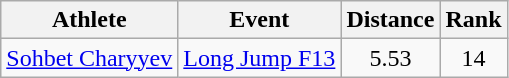<table class="wikitable">
<tr>
<th>Athlete</th>
<th>Event</th>
<th>Distance</th>
<th>Rank</th>
</tr>
<tr align=center>
<td align=left><a href='#'>Sohbet Charyyev</a></td>
<td align=left><a href='#'>Long Jump F13</a></td>
<td>5.53</td>
<td>14</td>
</tr>
</table>
